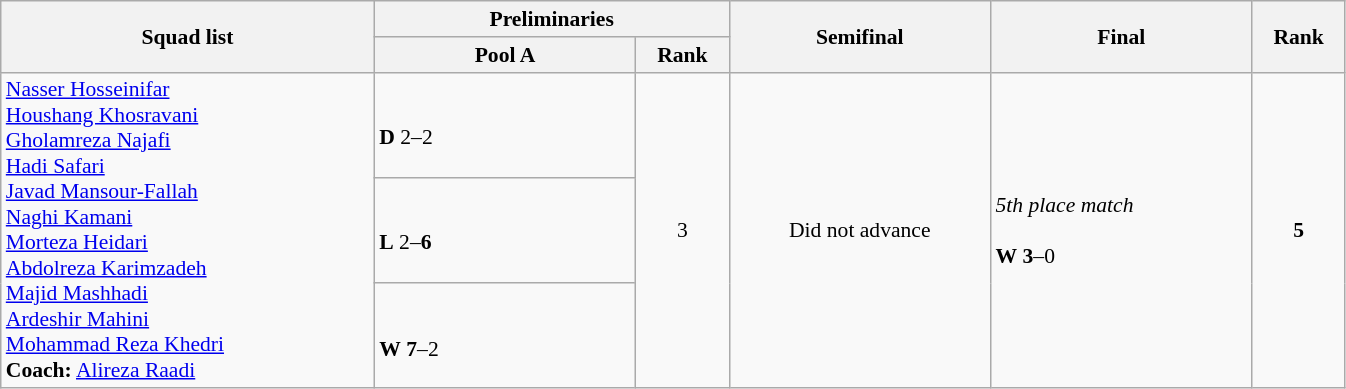<table class="wikitable" width="71%" style="text-align:left; font-size:90%">
<tr>
<th rowspan="2" width="20%">Squad list</th>
<th colspan="2">Preliminaries</th>
<th rowspan="2" width="14%">Semifinal</th>
<th rowspan="2" width="14%">Final</th>
<th rowspan="2" width="5%">Rank</th>
</tr>
<tr>
<th width="14%">Pool A</th>
<th width="5%">Rank</th>
</tr>
<tr>
<td rowspan="3"><a href='#'>Nasser Hosseinifar</a><br><a href='#'>Houshang Khosravani</a><br><a href='#'>Gholamreza Najafi</a><br><a href='#'>Hadi Safari</a><br><a href='#'>Javad Mansour-Fallah</a><br><a href='#'>Naghi Kamani</a><br><a href='#'>Morteza Heidari</a><br><a href='#'>Abdolreza Karimzadeh</a><br><a href='#'>Majid Mashhadi</a><br><a href='#'>Ardeshir Mahini</a><br><a href='#'>Mohammad Reza Khedri</a><br><strong>Coach:</strong> <a href='#'>Alireza Raadi</a></td>
<td><br><strong>D</strong> 2–2</td>
<td rowspan="3" align=center>3</td>
<td rowspan="3" align=center>Did not advance</td>
<td rowspan="3"><em>5th place match</em><br><br><strong>W</strong> <strong>3</strong>–0</td>
<td rowspan="3" align="center"><strong>5</strong></td>
</tr>
<tr>
<td><br><strong>L</strong> 2–<strong>6</strong></td>
</tr>
<tr>
<td><br><strong>W</strong> <strong>7</strong>–2</td>
</tr>
</table>
